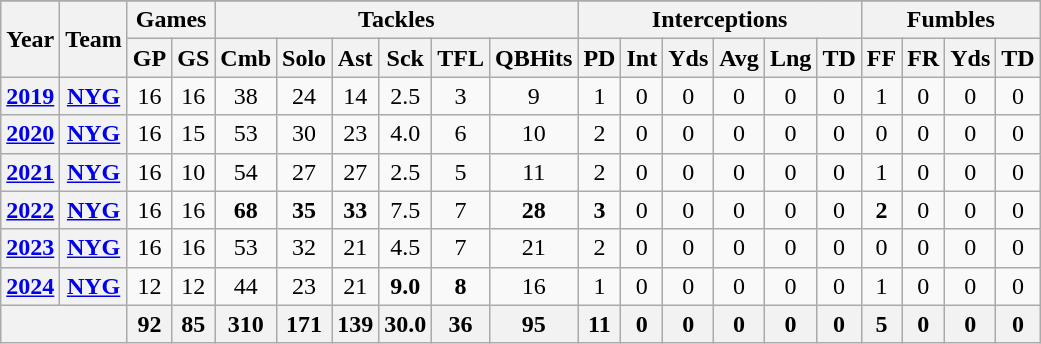<table class= "wikitable" style="text-align:center;">
<tr>
</tr>
<tr>
<th rowspan="2">Year</th>
<th rowspan="2">Team</th>
<th colspan="2">Games</th>
<th colspan="6">Tackles</th>
<th colspan="6">Interceptions</th>
<th colspan="4">Fumbles</th>
</tr>
<tr>
<th>GP</th>
<th>GS</th>
<th>Cmb</th>
<th>Solo</th>
<th>Ast</th>
<th>Sck</th>
<th>TFL</th>
<th>QBHits</th>
<th>PD</th>
<th>Int</th>
<th>Yds</th>
<th>Avg</th>
<th>Lng</th>
<th>TD</th>
<th>FF</th>
<th>FR</th>
<th>Yds</th>
<th>TD</th>
</tr>
<tr>
<th><a href='#'>2019</a></th>
<th><a href='#'>NYG</a></th>
<td>16</td>
<td>16</td>
<td>38</td>
<td>24</td>
<td>14</td>
<td>2.5</td>
<td>3</td>
<td>9</td>
<td>1</td>
<td>0</td>
<td>0</td>
<td>0</td>
<td>0</td>
<td>0</td>
<td>1</td>
<td>0</td>
<td>0</td>
<td>0</td>
</tr>
<tr>
<th><a href='#'>2020</a></th>
<th><a href='#'>NYG</a></th>
<td>16</td>
<td>15</td>
<td>53</td>
<td>30</td>
<td>23</td>
<td>4.0</td>
<td>6</td>
<td>10</td>
<td>2</td>
<td>0</td>
<td>0</td>
<td>0</td>
<td>0</td>
<td>0</td>
<td>0</td>
<td>0</td>
<td>0</td>
<td>0</td>
</tr>
<tr>
<th><a href='#'>2021</a></th>
<th><a href='#'>NYG</a></th>
<td>16</td>
<td>10</td>
<td>54</td>
<td>27</td>
<td>27</td>
<td>2.5</td>
<td>5</td>
<td>11</td>
<td>2</td>
<td>0</td>
<td>0</td>
<td>0</td>
<td>0</td>
<td>0</td>
<td>1</td>
<td>0</td>
<td>0</td>
<td>0</td>
</tr>
<tr>
<th><a href='#'>2022</a></th>
<th><a href='#'>NYG</a></th>
<td>16</td>
<td>16</td>
<td><strong>68</strong></td>
<td><strong>35</strong></td>
<td><strong>33</strong></td>
<td>7.5</td>
<td>7</td>
<td><strong>28</strong></td>
<td><strong>3</strong></td>
<td>0</td>
<td>0</td>
<td>0</td>
<td>0</td>
<td>0</td>
<td><strong>2</strong></td>
<td>0</td>
<td>0</td>
<td>0</td>
</tr>
<tr>
<th><a href='#'>2023</a></th>
<th><a href='#'>NYG</a></th>
<td>16</td>
<td>16</td>
<td>53</td>
<td>32</td>
<td>21</td>
<td>4.5</td>
<td>7</td>
<td>21</td>
<td>2</td>
<td>0</td>
<td>0</td>
<td>0</td>
<td>0</td>
<td>0</td>
<td>0</td>
<td>0</td>
<td>0</td>
<td>0</td>
</tr>
<tr>
<th><a href='#'>2024</a></th>
<th><a href='#'>NYG</a></th>
<td>12</td>
<td>12</td>
<td>44</td>
<td>23</td>
<td>21</td>
<td><strong>9.0</strong></td>
<td><strong>8</strong></td>
<td>16</td>
<td>1</td>
<td>0</td>
<td>0</td>
<td>0</td>
<td>0</td>
<td>0</td>
<td>1</td>
<td>0</td>
<td>0</td>
<td>0</td>
</tr>
<tr>
<th colspan="2"></th>
<th>92</th>
<th>85</th>
<th>310</th>
<th>171</th>
<th>139</th>
<th>30.0</th>
<th>36</th>
<th>95</th>
<th>11</th>
<th>0</th>
<th>0</th>
<th>0</th>
<th>0</th>
<th>0</th>
<th>5</th>
<th>0</th>
<th>0</th>
<th>0</th>
</tr>
</table>
